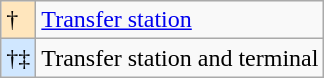<table class="wikitable" style="font-size:100%;">
<tr>
<td style="background-color:#FFE6BD">†</td>
<td><a href='#'>Transfer station</a></td>
</tr>
<tr>
<td style="background-color:#D0E7FF">†‡</td>
<td>Transfer station and terminal</td>
</tr>
</table>
